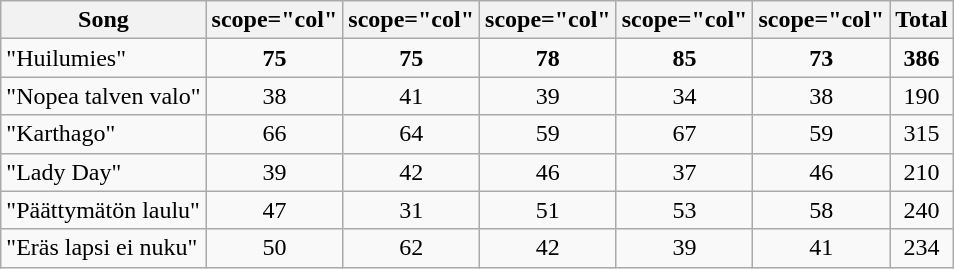<table class="wikitable plainrowheaders" style="margin: 1em auto 1em auto; text-align:center;">
<tr>
<th scope="col">Song</th>
<th>scope="col" </th>
<th>scope="col" </th>
<th>scope="col" </th>
<th>scope="col" </th>
<th>scope="col" </th>
<th scope="col">Total</th>
</tr>
<tr>
<td align="left">"Huilumies"</td>
<td><strong>75</strong></td>
<td><strong>75</strong></td>
<td><strong>78</strong></td>
<td><strong>85</strong></td>
<td><strong>73</strong></td>
<td><strong>386</strong></td>
</tr>
<tr>
<td align="left">"Nopea talven valo"</td>
<td>38</td>
<td>41</td>
<td>39</td>
<td>34</td>
<td>38</td>
<td>190</td>
</tr>
<tr>
<td align="left">"Karthago"</td>
<td>66</td>
<td>64</td>
<td>59</td>
<td>67</td>
<td>59</td>
<td>315</td>
</tr>
<tr>
<td align="left">"Lady Day"</td>
<td>39</td>
<td>42</td>
<td>46</td>
<td>37</td>
<td>46</td>
<td>210</td>
</tr>
<tr>
<td align="left">"Päättymätön laulu"</td>
<td>47</td>
<td>31</td>
<td>51</td>
<td>53</td>
<td>58</td>
<td>240</td>
</tr>
<tr>
<td align="left">"Eräs lapsi ei nuku"</td>
<td>50</td>
<td>62</td>
<td>42</td>
<td>39</td>
<td>41</td>
<td>234</td>
</tr>
</table>
